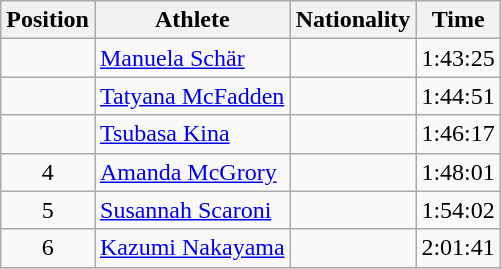<table class="wikitable sortable">
<tr>
<th>Position</th>
<th>Athlete</th>
<th>Nationality</th>
<th>Time</th>
</tr>
<tr>
<td align=center></td>
<td><a href='#'>Manuela Schär</a></td>
<td></td>
<td>1:43:25</td>
</tr>
<tr>
<td align=center></td>
<td><a href='#'>Tatyana McFadden</a></td>
<td></td>
<td>1:44:51</td>
</tr>
<tr>
<td align=center></td>
<td><a href='#'>Tsubasa Kina</a></td>
<td></td>
<td>1:46:17</td>
</tr>
<tr>
<td align=center>4</td>
<td><a href='#'>Amanda McGrory</a></td>
<td></td>
<td>1:48:01</td>
</tr>
<tr>
<td align=center>5</td>
<td><a href='#'>Susannah Scaroni</a></td>
<td></td>
<td>1:54:02</td>
</tr>
<tr>
<td align=center>6</td>
<td><a href='#'>Kazumi Nakayama</a></td>
<td></td>
<td>2:01:41</td>
</tr>
</table>
